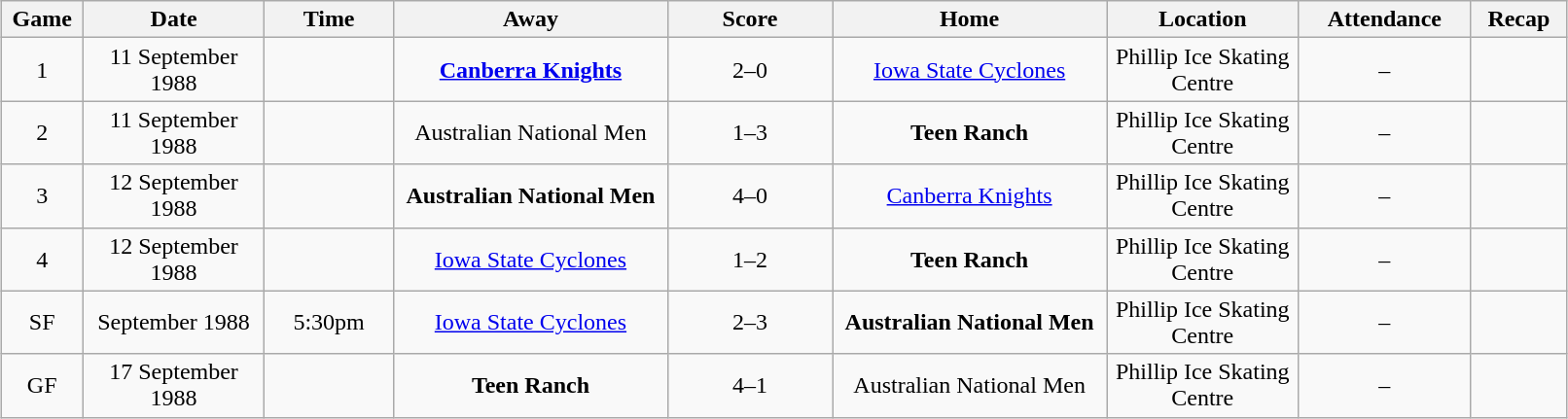<table class="wikitable" width="85%" style="margin: 1em auto 1em auto">
<tr>
<th width="1%">Game</th>
<th width="6%">Date</th>
<th width="4%">Time</th>
<th width="10%">Away</th>
<th width="6%">Score</th>
<th width="10%">Home</th>
<th width="7%">Location</th>
<th width="4%">Attendance</th>
<th width="2%">Recap</th>
</tr>
<tr align="center">
<td>1</td>
<td>11 September 1988</td>
<td></td>
<td><strong><a href='#'>Canberra Knights</a></strong></td>
<td>2–0</td>
<td><a href='#'>Iowa State Cyclones</a></td>
<td>Phillip Ice Skating Centre</td>
<td>–</td>
<td></td>
</tr>
<tr align="center">
<td>2</td>
<td>11 September 1988</td>
<td></td>
<td>Australian National Men</td>
<td>1–3</td>
<td><strong>Teen Ranch</strong></td>
<td>Phillip Ice Skating Centre</td>
<td>–</td>
<td></td>
</tr>
<tr align="center">
<td>3</td>
<td>12 September 1988</td>
<td></td>
<td><strong>Australian National Men</strong></td>
<td>4–0</td>
<td><a href='#'>Canberra Knights</a></td>
<td>Phillip Ice Skating Centre</td>
<td>–</td>
<td></td>
</tr>
<tr align="center">
<td>4</td>
<td>12 September 1988</td>
<td></td>
<td><a href='#'>Iowa State Cyclones</a></td>
<td>1–2</td>
<td><strong>Teen Ranch</strong></td>
<td>Phillip Ice Skating Centre</td>
<td>–</td>
<td></td>
</tr>
<tr align="center">
<td>SF</td>
<td>September 1988</td>
<td>5:30pm</td>
<td><a href='#'>Iowa State Cyclones</a></td>
<td>2–3</td>
<td><strong>Australian National Men</strong></td>
<td>Phillip Ice Skating Centre</td>
<td>–</td>
<td></td>
</tr>
<tr align="center">
<td>GF</td>
<td>17 September 1988</td>
<td></td>
<td><strong>Teen Ranch</strong></td>
<td>4–1</td>
<td>Australian National Men</td>
<td>Phillip Ice Skating Centre</td>
<td>–</td>
<td></td>
</tr>
</table>
